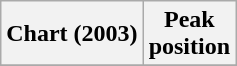<table class="wikitable">
<tr>
<th>Chart (2003)</th>
<th>Peak<br>position</th>
</tr>
<tr>
</tr>
</table>
